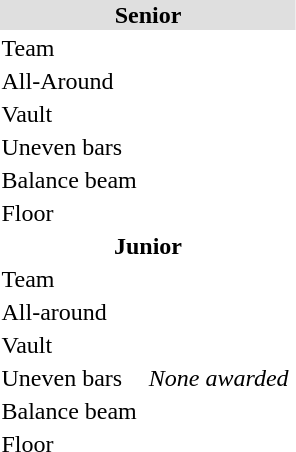<table>
<tr bgcolor="DFDFDF">
<th colspan="4">Senior</th>
</tr>
<tr>
<td>Team<br></td>
<td><br></td>
<td><br></td>
<td><br></td>
</tr>
<tr>
<td>All-Around<br></td>
<td></td>
<td></td>
<td></td>
</tr>
<tr>
<td>Vault<br></td>
<td></td>
<td></td>
<td></td>
</tr>
<tr>
<td>Uneven bars<br></td>
<td></td>
<td></td>
<td></td>
</tr>
<tr>
<td>Balance beam<br></td>
<td></td>
<td></td>
<td></td>
</tr>
<tr>
<td>Floor<br></td>
<td></td>
<td></td>
<td></td>
</tr>
<tr>
<th colspan="4">Junior</th>
</tr>
<tr>
<td>Team<br></td>
<td><br></td>
<td><br></td>
<td><br></td>
</tr>
<tr>
<td>All-around<br></td>
<td></td>
<td></td>
<td></td>
</tr>
<tr>
<td>Vault<br></td>
<td></td>
<td></td>
<td></td>
</tr>
<tr>
<td>Uneven bars<br></td>
<td></td>
<td><em>None awarded</em></td>
<td></td>
</tr>
<tr>
<td>Balance beam<br></td>
<td></td>
<td></td>
<td></td>
</tr>
<tr>
<td>Floor<br></td>
<td></td>
<td></td>
<td></td>
</tr>
</table>
